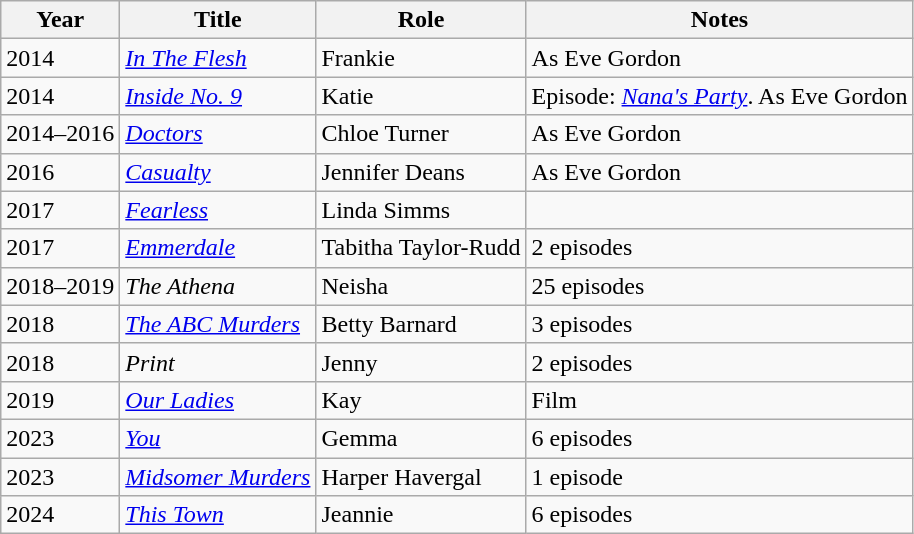<table class="wikitable sortable">
<tr>
<th>Year</th>
<th>Title</th>
<th>Role</th>
<th class="unsortable">Notes</th>
</tr>
<tr>
<td>2014</td>
<td><em><a href='#'>In The Flesh</a></em></td>
<td>Frankie</td>
<td>As Eve Gordon</td>
</tr>
<tr>
<td>2014</td>
<td><em><a href='#'>Inside No. 9</a></em></td>
<td>Katie</td>
<td>Episode: <em><a href='#'>Nana's Party</a></em>. As Eve Gordon</td>
</tr>
<tr>
<td>2014–2016</td>
<td><em><a href='#'>Doctors</a></em></td>
<td>Chloe Turner</td>
<td>As Eve Gordon</td>
</tr>
<tr>
<td>2016</td>
<td><em><a href='#'>Casualty</a></em></td>
<td>Jennifer Deans</td>
<td>As Eve Gordon</td>
</tr>
<tr>
<td>2017</td>
<td><em><a href='#'>Fearless</a></em></td>
<td>Linda Simms</td>
<td></td>
</tr>
<tr>
<td>2017</td>
<td><em><a href='#'>Emmerdale</a></em></td>
<td>Tabitha Taylor-Rudd</td>
<td>2 episodes</td>
</tr>
<tr>
<td>2018–2019</td>
<td><em>The Athena</em></td>
<td>Neisha</td>
<td>25 episodes</td>
</tr>
<tr>
<td>2018</td>
<td><em><a href='#'>The ABC Murders</a></em></td>
<td>Betty Barnard</td>
<td>3 episodes</td>
</tr>
<tr>
<td>2018</td>
<td><em>Print</em></td>
<td>Jenny</td>
<td>2 episodes</td>
</tr>
<tr>
<td>2019</td>
<td><em><a href='#'>Our Ladies</a></em></td>
<td>Kay</td>
<td>Film</td>
</tr>
<tr>
<td>2023</td>
<td><em><a href='#'>You</a></em></td>
<td>Gemma</td>
<td>6 episodes</td>
</tr>
<tr>
<td>2023</td>
<td><em><a href='#'>Midsomer Murders</a></em></td>
<td>Harper Havergal</td>
<td>1 episode</td>
</tr>
<tr>
<td>2024</td>
<td><em><a href='#'>This Town</a></em></td>
<td>Jeannie</td>
<td>6 episodes</td>
</tr>
</table>
